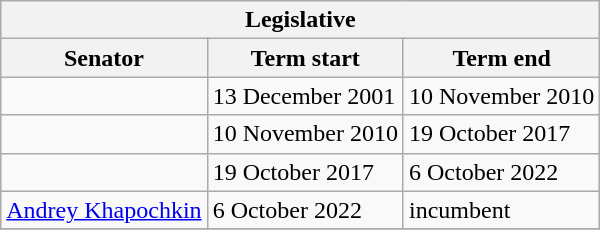<table class="wikitable sortable">
<tr>
<th colspan=3>Legislative</th>
</tr>
<tr>
<th>Senator</th>
<th>Term start</th>
<th>Term end</th>
</tr>
<tr>
<td></td>
<td>13 December 2001</td>
<td>10 November 2010</td>
</tr>
<tr>
<td></td>
<td>10 November 2010</td>
<td>19 October 2017</td>
</tr>
<tr>
<td></td>
<td>19 October 2017</td>
<td>6 October 2022</td>
</tr>
<tr>
<td><a href='#'>Andrey Khapochkin</a></td>
<td>6 October 2022</td>
<td>incumbent</td>
</tr>
<tr>
</tr>
</table>
